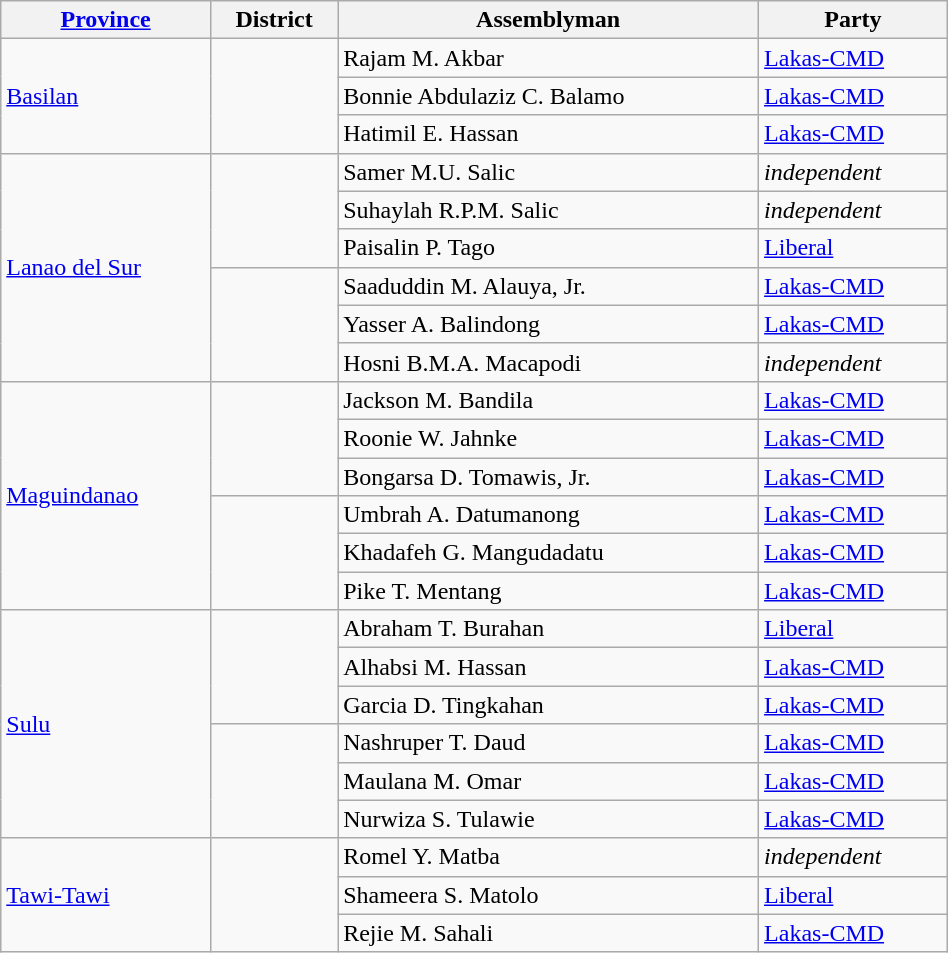<table class="wikitable" width=50%; colspan= 4>
<tr>
<th><a href='#'>Province</a></th>
<th>District</th>
<th>Assemblyman</th>
<th>Party</th>
</tr>
<tr>
<td rowspan=3><a href='#'>Basilan</a></td>
<td rowspan=3></td>
<td>Rajam M. Akbar</td>
<td><a href='#'>Lakas-CMD</a></td>
</tr>
<tr>
<td>Bonnie Abdulaziz C. Balamo</td>
<td><a href='#'>Lakas-CMD</a></td>
</tr>
<tr>
<td>Hatimil E. Hassan</td>
<td><a href='#'>Lakas-CMD</a></td>
</tr>
<tr>
<td rowspan=6><a href='#'>Lanao del Sur</a></td>
<td rowspan=3></td>
<td>Samer M.U. Salic</td>
<td><em>independent</em></td>
</tr>
<tr>
<td>Suhaylah R.P.M. Salic</td>
<td><em>independent</em></td>
</tr>
<tr>
<td>Paisalin P. Tago</td>
<td><a href='#'>Liberal</a></td>
</tr>
<tr>
<td rowspan=3></td>
<td>Saaduddin M. Alauya, Jr.</td>
<td><a href='#'>Lakas-CMD</a></td>
</tr>
<tr>
<td>Yasser A. Balindong</td>
<td><a href='#'>Lakas-CMD</a></td>
</tr>
<tr>
<td>Hosni B.M.A. Macapodi</td>
<td><em>independent</em></td>
</tr>
<tr>
<td rowspan=6><a href='#'>Maguindanao</a></td>
<td rowspan=3></td>
<td>Jackson M. Bandila</td>
<td><a href='#'>Lakas-CMD</a></td>
</tr>
<tr>
<td>Roonie W. Jahnke</td>
<td><a href='#'>Lakas-CMD</a></td>
</tr>
<tr>
<td>Bongarsa D. Tomawis, Jr.</td>
<td><a href='#'>Lakas-CMD</a></td>
</tr>
<tr>
<td rowspan=3></td>
<td>Umbrah A. Datumanong</td>
<td><a href='#'>Lakas-CMD</a></td>
</tr>
<tr>
<td>Khadafeh G. Mangudadatu</td>
<td><a href='#'>Lakas-CMD</a></td>
</tr>
<tr>
<td>Pike T. Mentang</td>
<td><a href='#'>Lakas-CMD</a></td>
</tr>
<tr>
<td rowspan=6><a href='#'>Sulu</a></td>
<td rowspan=3></td>
<td>Abraham T. Burahan</td>
<td><a href='#'>Liberal</a></td>
</tr>
<tr>
<td>Alhabsi M. Hassan</td>
<td><a href='#'>Lakas-CMD</a></td>
</tr>
<tr>
<td>Garcia D. Tingkahan</td>
<td><a href='#'>Lakas-CMD</a></td>
</tr>
<tr>
<td rowspan=3></td>
<td>Nashruper T. Daud</td>
<td><a href='#'>Lakas-CMD</a></td>
</tr>
<tr>
<td>Maulana M. Omar</td>
<td><a href='#'>Lakas-CMD</a></td>
</tr>
<tr>
<td>Nurwiza S. Tulawie</td>
<td><a href='#'>Lakas-CMD</a></td>
</tr>
<tr>
<td rowspan=3><a href='#'>Tawi-Tawi</a></td>
<td rowspan=3></td>
<td>Romel Y. Matba</td>
<td><em>independent</em></td>
</tr>
<tr>
<td>Shameera S. Matolo</td>
<td><a href='#'>Liberal</a></td>
</tr>
<tr>
<td>Rejie M. Sahali</td>
<td><a href='#'>Lakas-CMD</a></td>
</tr>
</table>
